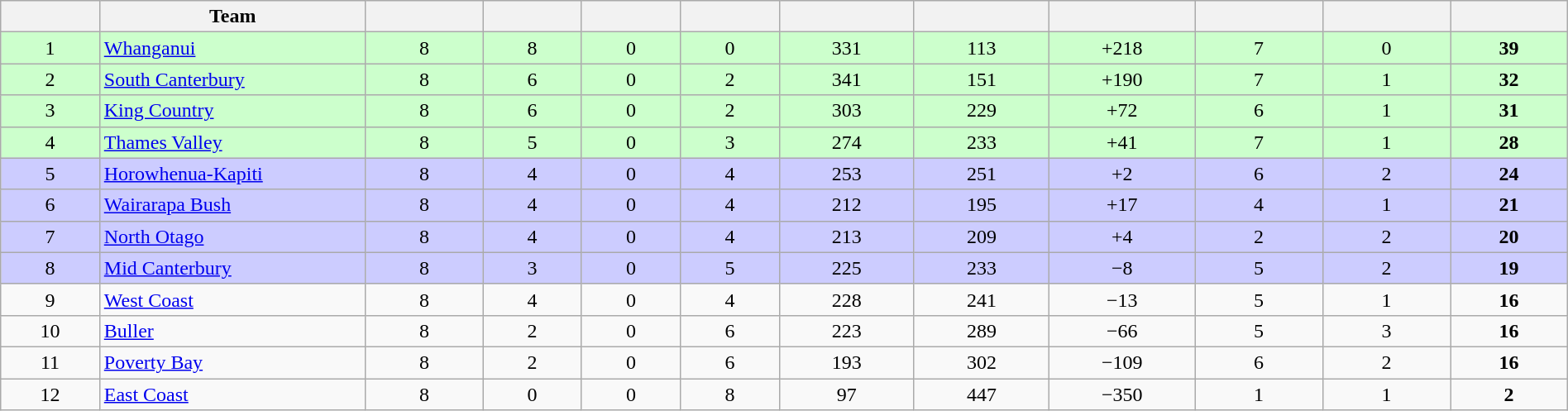<table class="wikitable sortable" style="text-align:center;width:100%">
<tr>
<th abbr="Position" style="width:20px"></th>
<th style="width:17%">Team</th>
<th abbr="Played" style="width:25px"></th>
<th abbr="Won" style="width:20px"></th>
<th abbr="Drawn" style="width:20px"></th>
<th abbr="Lost" style="width:20px"></th>
<th abbr="Points for" style="width:30px"></th>
<th abbr="Points against" style="width:30px"></th>
<th abbr="Points difference" style="width:30px"></th>
<th abbr="Bonus Points 1" style="width:28px"></th>
<th abbr="Bonus Points 2" style="width:28px"></th>
<th abbr="Points" style="width:25px"></th>
</tr>
<tr style="background:#cfc">
<td>1</td>
<td style="text-align:left"><a href='#'>Whanganui</a></td>
<td>8</td>
<td>8</td>
<td>0</td>
<td>0</td>
<td>331</td>
<td>113</td>
<td>+218</td>
<td>7</td>
<td>0</td>
<td><strong>39</strong></td>
</tr>
<tr style="background:#cfc">
<td>2</td>
<td style="text-align:left"><a href='#'>South Canterbury</a></td>
<td>8</td>
<td>6</td>
<td>0</td>
<td>2</td>
<td>341</td>
<td>151</td>
<td>+190</td>
<td>7</td>
<td>1</td>
<td><strong>32</strong></td>
</tr>
<tr style="background:#cfc">
<td>3</td>
<td style="text-align:left"><a href='#'>King Country</a></td>
<td>8</td>
<td>6</td>
<td>0</td>
<td>2</td>
<td>303</td>
<td>229</td>
<td>+72</td>
<td>6</td>
<td>1</td>
<td><strong>31</strong></td>
</tr>
<tr style="background:#cfc">
<td>4</td>
<td style="text-align:left"><a href='#'>Thames Valley</a></td>
<td>8</td>
<td>5</td>
<td>0</td>
<td>3</td>
<td>274</td>
<td>233</td>
<td>+41</td>
<td>7</td>
<td>1</td>
<td><strong>28</strong></td>
</tr>
<tr style="background:#ccf">
<td>5</td>
<td style="text-align:left"><a href='#'>Horowhenua-Kapiti</a></td>
<td>8</td>
<td>4</td>
<td>0</td>
<td>4</td>
<td>253</td>
<td>251</td>
<td>+2</td>
<td>6</td>
<td>2</td>
<td><strong>24</strong></td>
</tr>
<tr style="background:#ccf">
<td>6</td>
<td style="text-align:left"><a href='#'>Wairarapa Bush</a></td>
<td>8</td>
<td>4</td>
<td>0</td>
<td>4</td>
<td>212</td>
<td>195</td>
<td>+17</td>
<td>4</td>
<td>1</td>
<td><strong>21</strong></td>
</tr>
<tr style="background:#ccf">
<td>7</td>
<td style="text-align:left"><a href='#'>North Otago</a></td>
<td>8</td>
<td>4</td>
<td>0</td>
<td>4</td>
<td>213</td>
<td>209</td>
<td>+4</td>
<td>2</td>
<td>2</td>
<td><strong>20</strong></td>
</tr>
<tr style="background:#ccf">
<td>8</td>
<td style="text-align:left"><a href='#'>Mid Canterbury</a></td>
<td>8</td>
<td>3</td>
<td>0</td>
<td>5</td>
<td>225</td>
<td>233</td>
<td>−8</td>
<td>5</td>
<td>2</td>
<td><strong>19</strong></td>
</tr>
<tr>
<td>9</td>
<td style="text-align:left"><a href='#'>West Coast</a></td>
<td>8</td>
<td>4</td>
<td>0</td>
<td>4</td>
<td>228</td>
<td>241</td>
<td>−13</td>
<td>5</td>
<td>1</td>
<td><strong>16</strong></td>
</tr>
<tr>
<td>10</td>
<td style="text-align:left"><a href='#'>Buller</a></td>
<td>8</td>
<td>2</td>
<td>0</td>
<td>6</td>
<td>223</td>
<td>289</td>
<td>−66</td>
<td>5</td>
<td>3</td>
<td><strong>16</strong></td>
</tr>
<tr>
<td>11</td>
<td style="text-align:left"><a href='#'>Poverty Bay</a></td>
<td>8</td>
<td>2</td>
<td>0</td>
<td>6</td>
<td>193</td>
<td>302</td>
<td>−109</td>
<td>6</td>
<td>2</td>
<td><strong>16</strong></td>
</tr>
<tr>
<td>12</td>
<td style="text-align:left"><a href='#'>East Coast</a></td>
<td>8</td>
<td>0</td>
<td>0</td>
<td>8</td>
<td>97</td>
<td>447</td>
<td>−350</td>
<td>1</td>
<td>1</td>
<td><strong>2</strong></td>
</tr>
</table>
